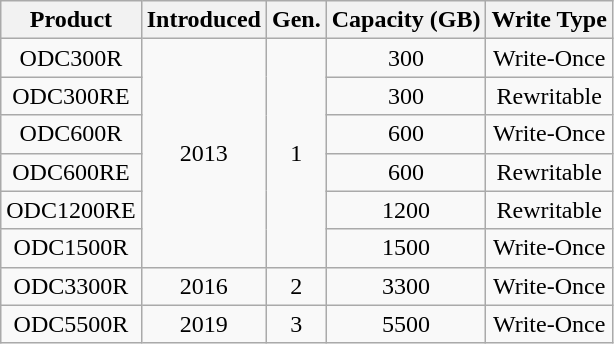<table class="wikitable" style="text-align:center">
<tr>
<th>Product</th>
<th>Introduced</th>
<th>Gen.</th>
<th>Capacity (GB)</th>
<th>Write Type</th>
</tr>
<tr>
<td>ODC300R</td>
<td rowspan="6">2013</td>
<td rowspan="6">1</td>
<td>300</td>
<td>Write-Once</td>
</tr>
<tr>
<td>ODC300RE</td>
<td>300</td>
<td>Rewritable</td>
</tr>
<tr>
<td>ODC600R</td>
<td>600</td>
<td>Write-Once</td>
</tr>
<tr>
<td>ODC600RE</td>
<td>600</td>
<td>Rewritable</td>
</tr>
<tr>
<td>ODC1200RE</td>
<td>1200</td>
<td>Rewritable</td>
</tr>
<tr>
<td>ODC1500R</td>
<td>1500</td>
<td>Write-Once</td>
</tr>
<tr>
<td>ODC3300R</td>
<td>2016</td>
<td>2</td>
<td>3300</td>
<td>Write-Once</td>
</tr>
<tr>
<td>ODC5500R</td>
<td>2019</td>
<td>3</td>
<td>5500</td>
<td>Write-Once</td>
</tr>
</table>
